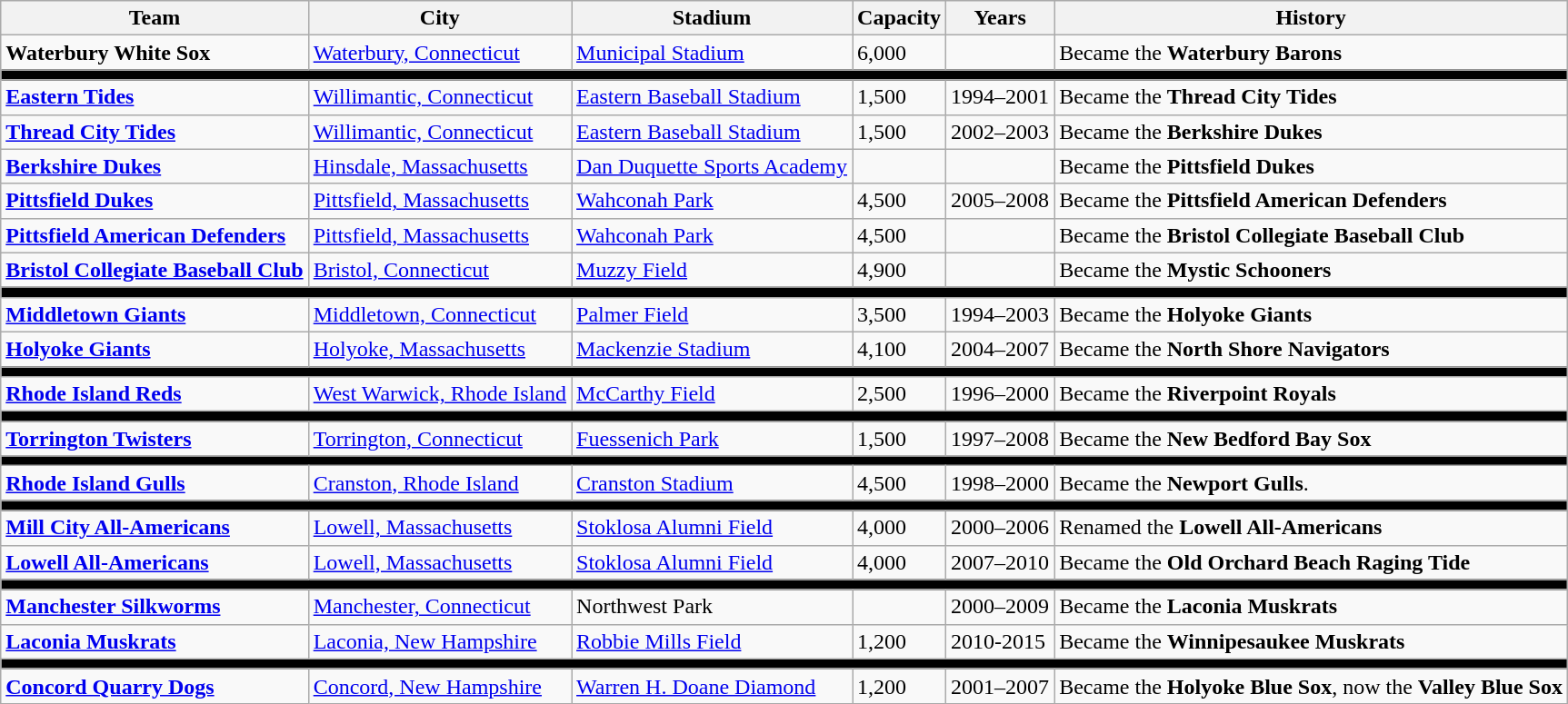<table class="wikitable">
<tr>
<th>Team</th>
<th>City</th>
<th>Stadium</th>
<th>Capacity</th>
<th>Years</th>
<th>History</th>
</tr>
<tr>
<td><strong>Waterbury White Sox</strong></td>
<td><a href='#'>Waterbury, Connecticut</a></td>
<td><a href='#'>Municipal Stadium</a></td>
<td>6,000</td>
<td></td>
<td>Became the <strong>Waterbury Barons</strong></td>
</tr>
<tr>
<th style="background:black;" colspan="6"></th>
</tr>
<tr>
<td><strong><a href='#'>Eastern Tides</a></strong></td>
<td><a href='#'>Willimantic, Connecticut</a></td>
<td><a href='#'>Eastern Baseball Stadium</a></td>
<td>1,500</td>
<td>1994–2001</td>
<td>Became the <strong>Thread City Tides</strong></td>
</tr>
<tr>
<td><strong><a href='#'>Thread City Tides</a></strong></td>
<td><a href='#'>Willimantic, Connecticut</a></td>
<td><a href='#'>Eastern Baseball Stadium</a></td>
<td>1,500</td>
<td>2002–2003</td>
<td>Became the <strong>Berkshire Dukes</strong></td>
</tr>
<tr>
<td><strong><a href='#'>Berkshire Dukes</a></strong></td>
<td><a href='#'>Hinsdale, Massachusetts</a></td>
<td><a href='#'>Dan Duquette Sports Academy</a></td>
<td></td>
<td></td>
<td>Became the <strong>Pittsfield Dukes</strong></td>
</tr>
<tr>
<td><strong><a href='#'>Pittsfield Dukes</a></strong></td>
<td><a href='#'>Pittsfield, Massachusetts</a></td>
<td><a href='#'>Wahconah Park</a></td>
<td>4,500</td>
<td>2005–2008</td>
<td>Became the <strong>Pittsfield American Defenders</strong></td>
</tr>
<tr>
<td><strong><a href='#'>Pittsfield American Defenders</a></strong></td>
<td><a href='#'>Pittsfield, Massachusetts</a></td>
<td><a href='#'>Wahconah Park</a></td>
<td>4,500</td>
<td></td>
<td>Became the <strong>Bristol Collegiate Baseball Club</strong></td>
</tr>
<tr>
<td><strong><a href='#'>Bristol Collegiate Baseball Club</a></strong></td>
<td><a href='#'>Bristol, Connecticut</a></td>
<td><a href='#'>Muzzy Field</a></td>
<td>4,900</td>
<td></td>
<td>Became the <strong>Mystic Schooners</strong></td>
</tr>
<tr>
<th style="background:black;" colspan="6"></th>
</tr>
<tr>
<td><strong><a href='#'>Middletown Giants</a></strong></td>
<td><a href='#'>Middletown, Connecticut</a></td>
<td><a href='#'>Palmer Field</a></td>
<td>3,500</td>
<td>1994–2003</td>
<td>Became the <strong>Holyoke Giants</strong></td>
</tr>
<tr>
<td><strong><a href='#'>Holyoke Giants</a></strong></td>
<td><a href='#'>Holyoke, Massachusetts</a></td>
<td><a href='#'>Mackenzie Stadium</a></td>
<td>4,100</td>
<td>2004–2007</td>
<td>Became the <strong>North Shore Navigators</strong></td>
</tr>
<tr>
<th style="background:black;" colspan="6"></th>
</tr>
<tr>
<td><strong><a href='#'>Rhode Island Reds</a></strong></td>
<td><a href='#'>West Warwick, Rhode Island</a></td>
<td><a href='#'>McCarthy Field</a></td>
<td>2,500</td>
<td>1996–2000</td>
<td>Became the <strong>Riverpoint Royals</strong></td>
</tr>
<tr>
<th style="background:black;" colspan="6"></th>
</tr>
<tr>
<td><strong><a href='#'>Torrington Twisters</a></strong></td>
<td><a href='#'>Torrington, Connecticut</a></td>
<td><a href='#'>Fuessenich Park</a></td>
<td>1,500</td>
<td>1997–2008</td>
<td>Became the <strong>New Bedford Bay Sox</strong></td>
</tr>
<tr>
<th style="background:black;" colspan="6"></th>
</tr>
<tr>
<td><strong><a href='#'>Rhode Island Gulls</a></strong></td>
<td><a href='#'>Cranston, Rhode Island</a></td>
<td><a href='#'>Cranston Stadium</a></td>
<td>4,500</td>
<td>1998–2000</td>
<td>Became the <strong>Newport Gulls</strong>.</td>
</tr>
<tr>
<th style="background:black;" colspan="6"></th>
</tr>
<tr>
<td><strong><a href='#'>Mill City All-Americans</a></strong></td>
<td><a href='#'>Lowell, Massachusetts</a></td>
<td><a href='#'>Stoklosa Alumni Field</a></td>
<td>4,000</td>
<td>2000–2006</td>
<td>Renamed the <strong>Lowell All-Americans</strong></td>
</tr>
<tr>
<td><strong><a href='#'>Lowell All-Americans</a></strong></td>
<td><a href='#'>Lowell, Massachusetts</a></td>
<td><a href='#'>Stoklosa Alumni Field</a></td>
<td>4,000</td>
<td>2007–2010</td>
<td>Became the <strong>Old Orchard Beach Raging Tide</strong></td>
</tr>
<tr>
<th style="background:black;" colspan="6"></th>
</tr>
<tr>
<td><strong><a href='#'>Manchester Silkworms</a></strong></td>
<td><a href='#'>Manchester, Connecticut</a></td>
<td>Northwest Park</td>
<td></td>
<td>2000–2009</td>
<td>Became the <strong>Laconia Muskrats</strong></td>
</tr>
<tr>
<td><strong><a href='#'>Laconia Muskrats</a></strong></td>
<td><a href='#'>Laconia, New Hampshire</a></td>
<td><a href='#'>Robbie Mills Field</a></td>
<td>1,200</td>
<td>2010-2015</td>
<td>Became the <strong>Winnipesaukee Muskrats</strong></td>
</tr>
<tr>
<th style="background:black;" colspan="6"></th>
</tr>
<tr>
<td><strong><a href='#'>Concord Quarry Dogs</a></strong></td>
<td><a href='#'>Concord, New Hampshire</a></td>
<td><a href='#'>Warren H. Doane Diamond</a></td>
<td>1,200</td>
<td>2001–2007</td>
<td>Became the <strong>Holyoke Blue Sox</strong>, now the <strong>Valley Blue Sox</strong></td>
</tr>
</table>
